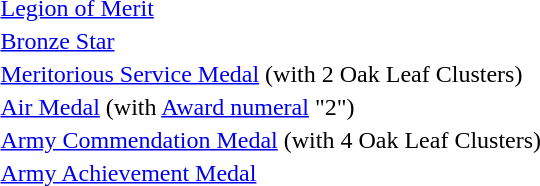<table>
<tr>
<td></td>
<td><a href='#'>Legion of Merit</a></td>
</tr>
<tr>
<td></td>
<td><a href='#'>Bronze Star</a></td>
</tr>
<tr>
<td></td>
<td><a href='#'>Meritorious Service Medal</a> (with 2 Oak Leaf Clusters)</td>
</tr>
<tr>
<td><span></span></td>
<td><a href='#'>Air Medal</a> (with <a href='#'>Award numeral</a> "2")</td>
</tr>
<tr>
<td></td>
<td><a href='#'>Army Commendation Medal</a> (with 4 Oak Leaf Clusters)</td>
</tr>
<tr>
<td></td>
<td><a href='#'>Army Achievement Medal</a></td>
</tr>
</table>
